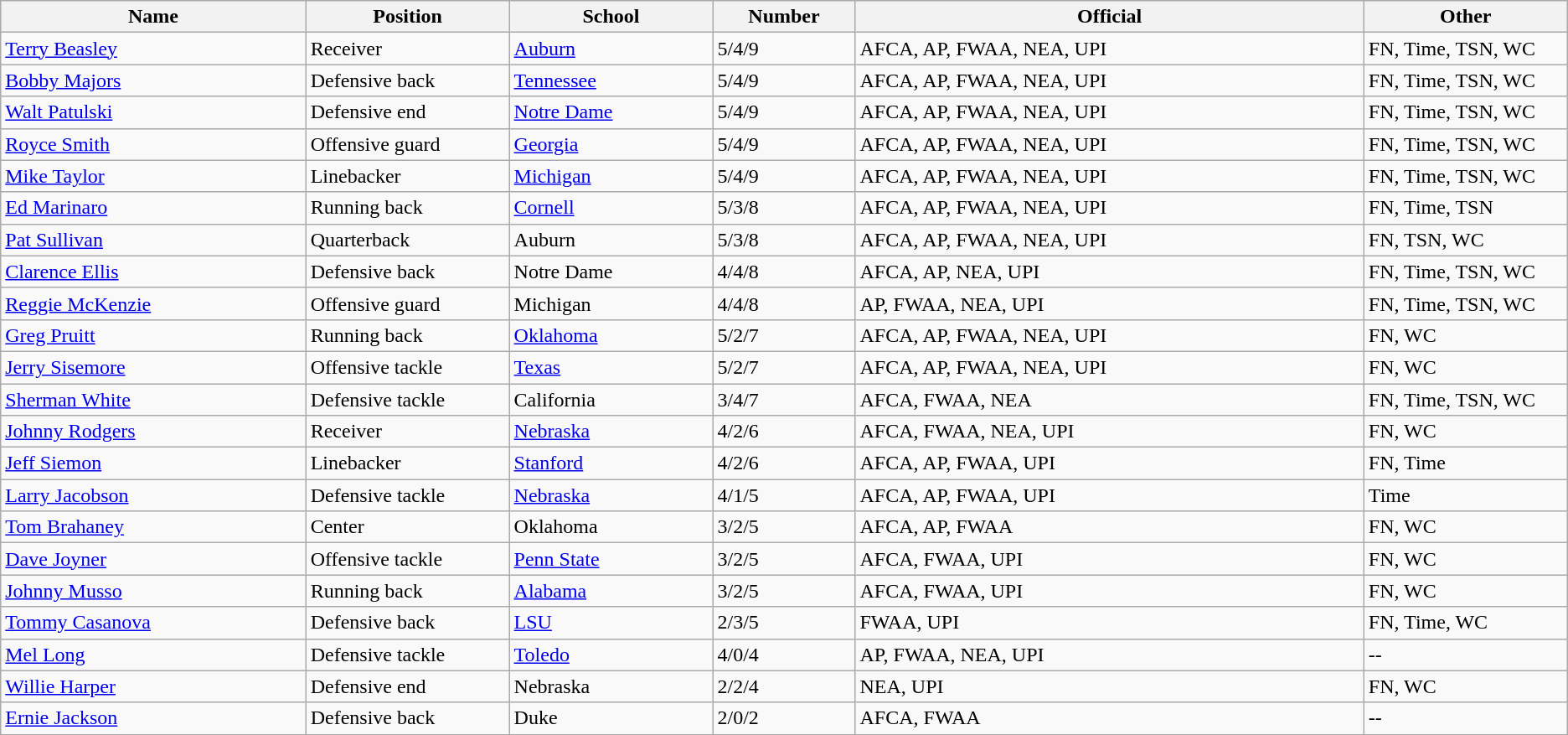<table class="wikitable sortable">
<tr>
<th bgcolor="#DDDDFF" width="15%">Name</th>
<th bgcolor="#DDDDFF" width="10%">Position</th>
<th bgcolor="#DDDDFF" width="10%">School</th>
<th bgcolor="#DDDDFF" width="7%">Number</th>
<th bgcolor="#DDDDFF" width="25%">Official</th>
<th bgcolor="#DDDDFF" width="10%">Other</th>
</tr>
<tr align="left">
<td><a href='#'>Terry Beasley</a></td>
<td>Receiver</td>
<td><a href='#'>Auburn</a></td>
<td>5/4/9</td>
<td>AFCA, AP, FWAA, NEA, UPI</td>
<td>FN, Time, TSN, WC</td>
</tr>
<tr align="left">
<td><a href='#'>Bobby Majors</a></td>
<td>Defensive back</td>
<td><a href='#'>Tennessee</a></td>
<td>5/4/9</td>
<td>AFCA, AP, FWAA, NEA, UPI</td>
<td>FN, Time, TSN, WC</td>
</tr>
<tr align="left">
<td><a href='#'>Walt Patulski</a></td>
<td>Defensive end</td>
<td><a href='#'>Notre Dame</a></td>
<td>5/4/9</td>
<td>AFCA, AP, FWAA, NEA, UPI</td>
<td>FN, Time, TSN, WC</td>
</tr>
<tr align="left">
<td><a href='#'>Royce Smith</a></td>
<td>Offensive guard</td>
<td><a href='#'>Georgia</a></td>
<td>5/4/9</td>
<td>AFCA, AP, FWAA, NEA, UPI</td>
<td>FN, Time, TSN, WC</td>
</tr>
<tr align="left">
<td><a href='#'>Mike Taylor</a></td>
<td>Linebacker</td>
<td><a href='#'>Michigan</a></td>
<td>5/4/9</td>
<td>AFCA, AP, FWAA, NEA, UPI</td>
<td>FN, Time, TSN, WC</td>
</tr>
<tr align="left">
<td><a href='#'>Ed Marinaro</a></td>
<td>Running back</td>
<td><a href='#'>Cornell</a></td>
<td>5/3/8</td>
<td>AFCA, AP, FWAA, NEA, UPI</td>
<td>FN, Time, TSN</td>
</tr>
<tr align="left">
<td><a href='#'>Pat Sullivan</a></td>
<td>Quarterback</td>
<td>Auburn</td>
<td>5/3/8</td>
<td>AFCA, AP, FWAA, NEA, UPI</td>
<td>FN, TSN, WC</td>
</tr>
<tr align="left">
<td><a href='#'>Clarence Ellis</a></td>
<td>Defensive back</td>
<td>Notre Dame</td>
<td>4/4/8</td>
<td>AFCA, AP, NEA, UPI</td>
<td>FN, Time, TSN, WC</td>
</tr>
<tr align="left">
<td><a href='#'>Reggie McKenzie</a></td>
<td>Offensive guard</td>
<td>Michigan</td>
<td>4/4/8</td>
<td>AP, FWAA, NEA, UPI</td>
<td>FN, Time, TSN, WC</td>
</tr>
<tr align="left">
<td><a href='#'>Greg Pruitt</a></td>
<td>Running back</td>
<td><a href='#'>Oklahoma</a></td>
<td>5/2/7</td>
<td>AFCA, AP, FWAA, NEA, UPI</td>
<td>FN, WC</td>
</tr>
<tr align="left">
<td><a href='#'>Jerry Sisemore</a></td>
<td>Offensive tackle</td>
<td><a href='#'>Texas</a></td>
<td>5/2/7</td>
<td>AFCA, AP, FWAA, NEA, UPI</td>
<td>FN, WC</td>
</tr>
<tr align="left">
<td><a href='#'>Sherman White</a></td>
<td>Defensive tackle</td>
<td>California</td>
<td>3/4/7</td>
<td>AFCA, FWAA, NEA</td>
<td>FN, Time, TSN, WC</td>
</tr>
<tr align="left">
<td><a href='#'>Johnny Rodgers</a></td>
<td>Receiver</td>
<td><a href='#'>Nebraska</a></td>
<td>4/2/6</td>
<td>AFCA, FWAA, NEA, UPI</td>
<td>FN, WC</td>
</tr>
<tr align="left">
<td><a href='#'>Jeff Siemon</a></td>
<td>Linebacker</td>
<td><a href='#'>Stanford</a></td>
<td>4/2/6</td>
<td>AFCA, AP, FWAA, UPI</td>
<td>FN, Time</td>
</tr>
<tr align="left">
<td><a href='#'>Larry Jacobson</a></td>
<td>Defensive tackle</td>
<td><a href='#'>Nebraska</a></td>
<td>4/1/5</td>
<td>AFCA, AP, FWAA, UPI</td>
<td>Time</td>
</tr>
<tr align="left">
<td><a href='#'>Tom Brahaney</a></td>
<td>Center</td>
<td>Oklahoma</td>
<td>3/2/5</td>
<td>AFCA, AP, FWAA</td>
<td>FN, WC</td>
</tr>
<tr align="left">
<td><a href='#'>Dave Joyner</a></td>
<td>Offensive tackle</td>
<td><a href='#'>Penn State</a></td>
<td>3/2/5</td>
<td>AFCA, FWAA, UPI</td>
<td>FN, WC</td>
</tr>
<tr align="left">
<td><a href='#'>Johnny Musso</a></td>
<td>Running back</td>
<td><a href='#'>Alabama</a></td>
<td>3/2/5</td>
<td>AFCA, FWAA, UPI</td>
<td>FN, WC</td>
</tr>
<tr align="left">
<td><a href='#'>Tommy Casanova</a></td>
<td>Defensive back</td>
<td><a href='#'>LSU</a></td>
<td>2/3/5</td>
<td>FWAA, UPI</td>
<td>FN, Time, WC</td>
</tr>
<tr align="left">
<td><a href='#'>Mel Long</a></td>
<td>Defensive tackle</td>
<td><a href='#'>Toledo</a></td>
<td>4/0/4</td>
<td>AP, FWAA, NEA, UPI</td>
<td>--</td>
</tr>
<tr align="left">
<td><a href='#'>Willie Harper</a></td>
<td>Defensive end</td>
<td>Nebraska</td>
<td>2/2/4</td>
<td>NEA, UPI</td>
<td>FN, WC</td>
</tr>
<tr align="left">
<td><a href='#'>Ernie Jackson</a></td>
<td>Defensive back</td>
<td>Duke</td>
<td>2/0/2</td>
<td>AFCA, FWAA</td>
<td>--</td>
</tr>
<tr align="left">
</tr>
</table>
